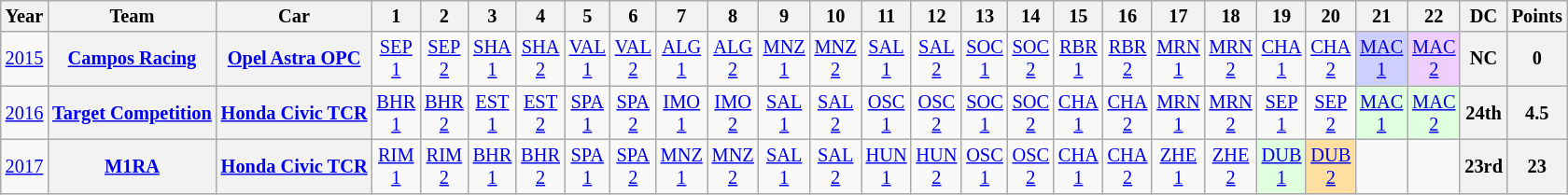<table class="wikitable" style="text-align:center; font-size:85%">
<tr>
<th>Year</th>
<th>Team</th>
<th>Car</th>
<th>1</th>
<th>2</th>
<th>3</th>
<th>4</th>
<th>5</th>
<th>6</th>
<th>7</th>
<th>8</th>
<th>9</th>
<th>10</th>
<th>11</th>
<th>12</th>
<th>13</th>
<th>14</th>
<th>15</th>
<th>16</th>
<th>17</th>
<th>18</th>
<th>19</th>
<th>20</th>
<th>21</th>
<th>22</th>
<th>DC</th>
<th>Points</th>
</tr>
<tr>
<td><a href='#'>2015</a></td>
<th><a href='#'>Campos Racing</a></th>
<th><a href='#'>Opel Astra OPC</a></th>
<td><a href='#'>SEP<br>1</a></td>
<td><a href='#'>SEP<br>2</a></td>
<td><a href='#'>SHA<br>1</a></td>
<td><a href='#'>SHA<br>2</a></td>
<td><a href='#'>VAL<br>1</a></td>
<td><a href='#'>VAL<br>2</a></td>
<td><a href='#'>ALG<br>1</a></td>
<td><a href='#'>ALG<br>2</a></td>
<td><a href='#'>MNZ<br>1</a></td>
<td><a href='#'>MNZ<br>2</a></td>
<td><a href='#'>SAL<br>1</a></td>
<td><a href='#'>SAL<br>2</a></td>
<td><a href='#'>SOC<br>1</a></td>
<td><a href='#'>SOC<br>2</a></td>
<td><a href='#'>RBR<br>1</a></td>
<td><a href='#'>RBR<br>2</a></td>
<td><a href='#'>MRN<br>1</a></td>
<td><a href='#'>MRN<br>2</a></td>
<td><a href='#'>CHA<br>1</a></td>
<td><a href='#'>CHA<br>2</a></td>
<td style="background:#CFCFFF;"><a href='#'>MAC<br>1</a><br></td>
<td style="background:#EFCFFF;"><a href='#'>MAC<br>2</a><br></td>
<th>NC</th>
<th>0</th>
</tr>
<tr>
<td><a href='#'>2016</a></td>
<th><a href='#'>Target Competition</a></th>
<th><a href='#'>Honda Civic TCR</a></th>
<td><a href='#'>BHR<br>1</a></td>
<td><a href='#'>BHR<br>2</a></td>
<td><a href='#'>EST<br>1</a></td>
<td><a href='#'>EST<br>2</a></td>
<td><a href='#'>SPA<br>1</a></td>
<td><a href='#'>SPA<br>2</a></td>
<td><a href='#'>IMO<br>1</a></td>
<td><a href='#'>IMO<br>2</a></td>
<td><a href='#'>SAL<br>1</a></td>
<td><a href='#'>SAL<br>2</a></td>
<td><a href='#'>OSC<br>1</a></td>
<td><a href='#'>OSC<br>2</a></td>
<td><a href='#'>SOC<br>1</a></td>
<td><a href='#'>SOC<br>2</a></td>
<td><a href='#'>CHA<br>1</a></td>
<td><a href='#'>CHA<br>2</a></td>
<td><a href='#'>MRN<br>1</a></td>
<td><a href='#'>MRN<br>2</a></td>
<td><a href='#'>SEP<br>1</a></td>
<td><a href='#'>SEP<br>2</a></td>
<td style="background:#DFFFDF;"><a href='#'>MAC<br>1</a><br></td>
<td style="background:#DFFFDF;"><a href='#'>MAC<br>2</a><br></td>
<th>24th</th>
<th>4.5</th>
</tr>
<tr>
<td><a href='#'>2017</a></td>
<th><a href='#'>M1RA</a></th>
<th><a href='#'>Honda Civic TCR</a></th>
<td><a href='#'>RIM<br>1</a></td>
<td><a href='#'>RIM<br>2</a></td>
<td><a href='#'>BHR<br>1</a></td>
<td><a href='#'>BHR<br>2</a></td>
<td><a href='#'>SPA<br>1</a></td>
<td><a href='#'>SPA<br>2</a></td>
<td><a href='#'>MNZ<br>1</a></td>
<td><a href='#'>MNZ<br>2</a></td>
<td><a href='#'>SAL<br>1</a></td>
<td><a href='#'>SAL<br>2</a></td>
<td><a href='#'>HUN<br>1</a></td>
<td><a href='#'>HUN<br>2</a></td>
<td><a href='#'>OSC<br>1</a></td>
<td><a href='#'>OSC<br>2</a></td>
<td><a href='#'>CHA<br>1</a></td>
<td><a href='#'>CHA<br>2</a></td>
<td><a href='#'>ZHE<br>1</a></td>
<td><a href='#'>ZHE<br>2</a></td>
<td style="background:#DFFFDF;"><a href='#'>DUB<br>1</a><br></td>
<td style="background:#FFDF9F;"><a href='#'>DUB<br>2</a><br></td>
<td></td>
<td></td>
<th>23rd</th>
<th>23</th>
</tr>
</table>
